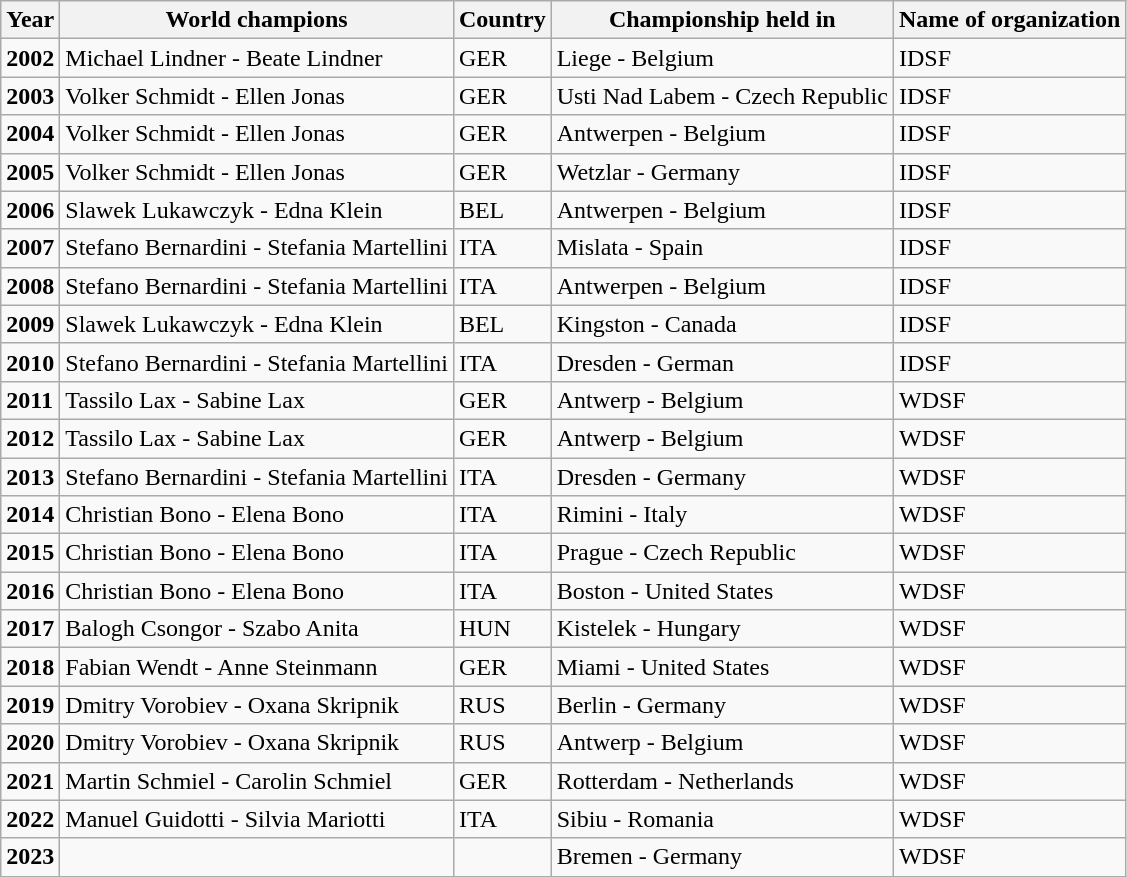<table class="wikitable">
<tr>
<th>Year</th>
<th>World champions</th>
<th>Country</th>
<th>Championship held in</th>
<th>Name of organization</th>
</tr>
<tr>
<td><strong>2002</strong></td>
<td>Michael Lindner - Beate Lindner</td>
<td>GER</td>
<td>Liege - Belgium</td>
<td>IDSF</td>
</tr>
<tr>
<td><strong>2003</strong></td>
<td>Volker Schmidt - Ellen Jonas</td>
<td>GER</td>
<td>Usti Nad Labem - Czech Republic</td>
<td>IDSF</td>
</tr>
<tr>
<td><strong>2004</strong></td>
<td>Volker Schmidt - Ellen Jonas</td>
<td>GER</td>
<td>Antwerpen - Belgium</td>
<td>IDSF</td>
</tr>
<tr>
<td><strong>2005</strong></td>
<td>Volker Schmidt - Ellen Jonas</td>
<td>GER</td>
<td>Wetzlar - Germany</td>
<td>IDSF</td>
</tr>
<tr>
<td><strong>2006</strong></td>
<td>Slawek Lukawczyk - Edna Klein</td>
<td>BEL</td>
<td>Antwerpen - Belgium</td>
<td>IDSF</td>
</tr>
<tr>
<td><strong>2007</strong></td>
<td>Stefano Bernardini - Stefania Martellini</td>
<td>ITA</td>
<td>Mislata - Spain</td>
<td>IDSF</td>
</tr>
<tr>
<td><strong>2008</strong></td>
<td>Stefano Bernardini - Stefania Martellini</td>
<td>ITA</td>
<td>Antwerpen - Belgium</td>
<td>IDSF</td>
</tr>
<tr>
<td><strong>2009</strong></td>
<td>Slawek Lukawczyk - Edna Klein</td>
<td>BEL</td>
<td>Kingston - Canada</td>
<td>IDSF</td>
</tr>
<tr>
<td><strong>2010</strong></td>
<td>Stefano Bernardini - Stefania Martellini</td>
<td>ITA</td>
<td>Dresden - German</td>
<td>IDSF</td>
</tr>
<tr>
<td><strong>2011</strong></td>
<td>Tassilo Lax - Sabine Lax</td>
<td>GER</td>
<td>Antwerp - Belgium</td>
<td>WDSF</td>
</tr>
<tr>
<td><strong>2012</strong></td>
<td>Tassilo Lax - Sabine Lax</td>
<td>GER</td>
<td>Antwerp - Belgium</td>
<td>WDSF</td>
</tr>
<tr>
<td><strong>2013</strong></td>
<td>Stefano Bernardini - Stefania Martellini</td>
<td>ITA</td>
<td>Dresden - Germany</td>
<td>WDSF</td>
</tr>
<tr>
<td><strong>2014</strong></td>
<td>Christian Bono - Elena Bono</td>
<td>ITA</td>
<td>Rimini - Italy</td>
<td>WDSF</td>
</tr>
<tr>
<td><strong>2015</strong></td>
<td>Christian Bono - Elena Bono</td>
<td>ITA</td>
<td>Prague - Czech Republic</td>
<td>WDSF</td>
</tr>
<tr>
<td><strong>2016</strong></td>
<td>Christian Bono - Elena Bono</td>
<td>ITA</td>
<td>Boston - United States</td>
<td>WDSF</td>
</tr>
<tr>
<td><strong>2017</strong></td>
<td>Balogh Csongor - Szabo Anita</td>
<td>HUN</td>
<td>Kistelek - Hungary</td>
<td>WDSF</td>
</tr>
<tr>
<td><strong>2018</strong></td>
<td>Fabian Wendt - Anne Steinmann</td>
<td>GER</td>
<td>Miami - United States</td>
<td>WDSF</td>
</tr>
<tr>
<td><strong>2019</strong></td>
<td>Dmitry Vorobiev - Oxana Skripnik</td>
<td>RUS</td>
<td>Berlin - Germany</td>
<td>WDSF</td>
</tr>
<tr>
<td><strong>2020</strong></td>
<td>Dmitry Vorobiev - Oxana Skripnik</td>
<td>RUS</td>
<td>Antwerp - Belgium</td>
<td>WDSF</td>
</tr>
<tr>
<td><strong>2021</strong></td>
<td>Martin Schmiel - Carolin Schmiel</td>
<td>GER</td>
<td>Rotterdam - Netherlands</td>
<td>WDSF</td>
</tr>
<tr>
<td><strong>2022</strong></td>
<td>Manuel Guidotti - Silvia Mariotti</td>
<td>ITA</td>
<td>Sibiu - Romania</td>
<td>WDSF</td>
</tr>
<tr>
<td><strong>2023</strong></td>
<td></td>
<td></td>
<td>Bremen - Germany</td>
<td>WDSF</td>
</tr>
</table>
